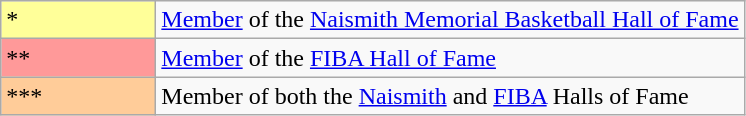<table class="wikitable sortable">
<tr>
<td style="background-color:#FFFF99; border:1px solid #aaaaaa; width:6em">*</td>
<td><a href='#'>Member</a> of the <a href='#'>Naismith Memorial Basketball Hall of Fame</a></td>
</tr>
<tr>
<td style="background-color:#FF9999; border:1px solid #aaaaaa; width:6em">**</td>
<td><a href='#'>Member</a> of the <a href='#'>FIBA Hall of Fame</a></td>
</tr>
<tr>
<td style="background-color:#FFCC99; border:1px solid #aaaaaa; width:6em">***</td>
<td>Member of both the <a href='#'>Naismith</a> and <a href='#'>FIBA</a> Halls of Fame</td>
</tr>
</table>
